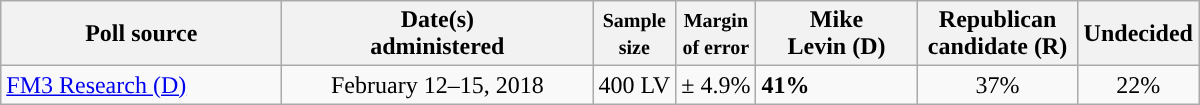<table class="wikitable">
<tr style="verttical-align:bottom">
<th style="width:180px;">Poll source</th>
<th style="width:200px;">Date(s)<br>administered</th>
<th><small>Sample<br>size</small></th>
<th><small>Margin<br>of error</small></th>
<th style="width:100px;">Mike<br>Levin (D)</th>
<th style="width:100px;">Republican<br>candidate (R)</th>
<th>Undecided</th>
</tr>
<tr>
<td><a href='#'>FM3 Research (D)</a></td>
<td style="text-align:center">February 12–15, 2018</td>
<td style="text-align:center">400 LV</td>
<td style="text-align:center">± 4.9%</td>
<td style="background-color:"><strong>41%</strong></td>
<td style="text-align:center">37%</td>
<td style="text-align:center">22%</td>
</tr>
</table>
